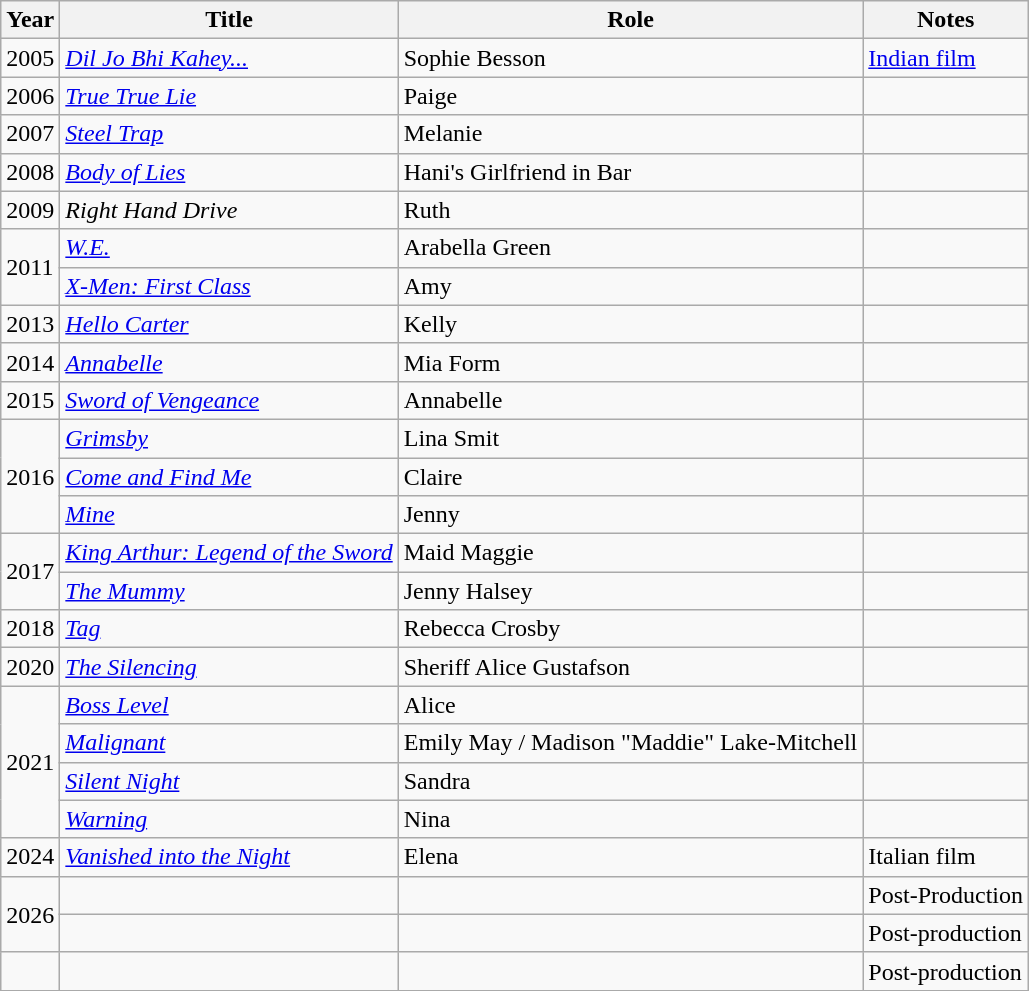<table class="wikitable sortable">
<tr>
<th>Year</th>
<th>Title</th>
<th>Role</th>
<th class="unsortable">Notes</th>
</tr>
<tr>
<td>2005</td>
<td><em><a href='#'>Dil Jo Bhi Kahey...</a></em></td>
<td>Sophie Besson</td>
<td><a href='#'>Indian film</a></td>
</tr>
<tr>
<td>2006</td>
<td><em><a href='#'>True True Lie</a></em></td>
<td>Paige</td>
<td></td>
</tr>
<tr>
<td>2007</td>
<td><em><a href='#'>Steel Trap</a></em></td>
<td>Melanie</td>
<td></td>
</tr>
<tr>
<td>2008</td>
<td><em><a href='#'>Body of Lies</a></em></td>
<td>Hani's Girlfriend in Bar</td>
<td></td>
</tr>
<tr>
<td>2009</td>
<td><em>Right Hand Drive</em></td>
<td>Ruth</td>
<td></td>
</tr>
<tr>
<td rowspan="2">2011</td>
<td><em><a href='#'>W.E.</a></em></td>
<td>Arabella Green</td>
<td></td>
</tr>
<tr>
<td><em><a href='#'>X-Men: First Class</a></em></td>
<td>Amy</td>
<td></td>
</tr>
<tr>
<td>2013</td>
<td><em><a href='#'>Hello Carter</a></em></td>
<td>Kelly</td>
<td></td>
</tr>
<tr>
<td>2014</td>
<td><em><a href='#'>Annabelle</a></em></td>
<td>Mia Form</td>
<td></td>
</tr>
<tr>
<td>2015</td>
<td><em><a href='#'>Sword of Vengeance</a></em></td>
<td>Annabelle</td>
<td></td>
</tr>
<tr>
<td rowspan="3">2016</td>
<td><em><a href='#'>Grimsby</a></em></td>
<td>Lina Smit</td>
<td></td>
</tr>
<tr>
<td><em><a href='#'>Come and Find Me</a></em></td>
<td>Claire</td>
<td></td>
</tr>
<tr>
<td><em><a href='#'>Mine</a></em></td>
<td>Jenny</td>
<td></td>
</tr>
<tr>
<td rowspan="2">2017</td>
<td><em><a href='#'>King Arthur: Legend of the Sword</a></em></td>
<td>Maid Maggie</td>
<td></td>
</tr>
<tr>
<td><em><a href='#'>The Mummy</a></em></td>
<td>Jenny Halsey</td>
<td></td>
</tr>
<tr>
<td>2018</td>
<td><em><a href='#'>Tag</a></em></td>
<td>Rebecca Crosby</td>
<td></td>
</tr>
<tr>
<td>2020</td>
<td><em><a href='#'>The Silencing</a></em></td>
<td>Sheriff Alice Gustafson</td>
<td></td>
</tr>
<tr>
<td rowspan="4">2021</td>
<td><em><a href='#'>Boss Level</a></em></td>
<td>Alice</td>
<td></td>
</tr>
<tr>
<td><em><a href='#'>Malignant</a></em></td>
<td>Emily May / Madison "Maddie" Lake-Mitchell</td>
<td></td>
</tr>
<tr>
<td><em><a href='#'>Silent Night</a></em></td>
<td>Sandra</td>
<td></td>
</tr>
<tr>
<td><em><a href='#'>Warning</a></em></td>
<td>Nina</td>
<td></td>
</tr>
<tr>
<td>2024</td>
<td><em><a href='#'>Vanished into the Night</a></em></td>
<td>Elena</td>
<td>Italian film</td>
</tr>
<tr>
<td rowspan="2">2026</td>
<td></td>
<td></td>
<td>Post-Production</td>
</tr>
<tr>
<td></td>
<td></td>
<td>Post-production</td>
</tr>
<tr>
<td></td>
<td></td>
<td></td>
<td>Post-production</td>
</tr>
</table>
